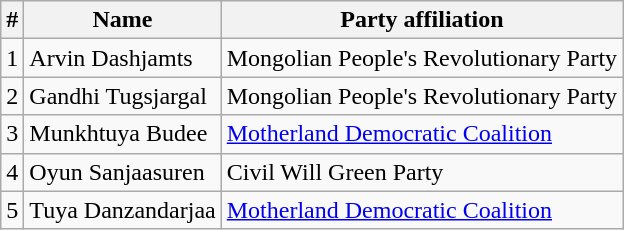<table class="wikitable">
<tr>
<th>#</th>
<th>Name</th>
<th>Party affiliation</th>
</tr>
<tr>
<td>1</td>
<td>Arvin Dashjamts</td>
<td>Mongolian People's Revolutionary Party</td>
</tr>
<tr>
<td>2</td>
<td>Gandhi   Tugsjargal</td>
<td>Mongolian People's Revolutionary Party</td>
</tr>
<tr>
<td>3</td>
<td>Munkhtuya   Budee</td>
<td><a href='#'>Motherland Democratic Coalition</a></td>
</tr>
<tr>
<td>4</td>
<td>Oyun Sanjaasuren</td>
<td>Civil Will Green Party</td>
</tr>
<tr>
<td>5</td>
<td>Tuya   Danzandarjaa</td>
<td><a href='#'>Motherland Democratic Coalition</a></td>
</tr>
</table>
